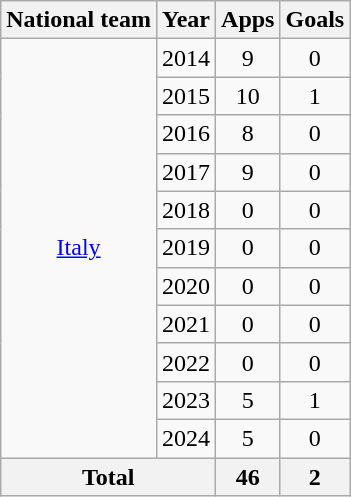<table class=wikitable style=text-align:center>
<tr>
<th>National team</th>
<th>Year</th>
<th>Apps</th>
<th>Goals</th>
</tr>
<tr>
<td rowspan="11"><a href='#'>Italy</a></td>
<td>2014</td>
<td>9</td>
<td>0</td>
</tr>
<tr>
<td>2015</td>
<td>10</td>
<td>1</td>
</tr>
<tr>
<td>2016</td>
<td>8</td>
<td>0</td>
</tr>
<tr>
<td>2017</td>
<td>9</td>
<td>0</td>
</tr>
<tr>
<td>2018</td>
<td>0</td>
<td>0</td>
</tr>
<tr>
<td>2019</td>
<td>0</td>
<td>0</td>
</tr>
<tr>
<td>2020</td>
<td>0</td>
<td>0</td>
</tr>
<tr>
<td>2021</td>
<td>0</td>
<td>0</td>
</tr>
<tr>
<td>2022</td>
<td>0</td>
<td>0</td>
</tr>
<tr>
<td>2023</td>
<td>5</td>
<td>1</td>
</tr>
<tr>
<td>2024</td>
<td>5</td>
<td>0</td>
</tr>
<tr>
<th colspan=2>Total</th>
<th>46</th>
<th>2</th>
</tr>
</table>
